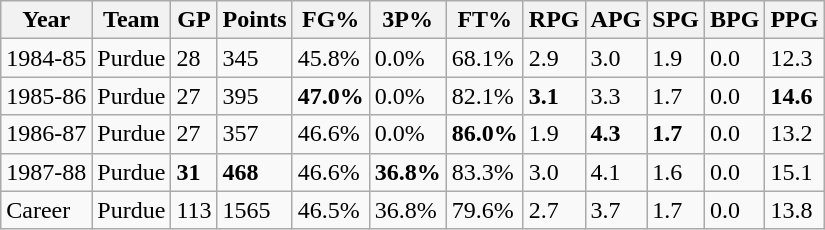<table class="wikitable">
<tr>
<th>Year</th>
<th>Team</th>
<th>GP</th>
<th>Points</th>
<th>FG%</th>
<th>3P%</th>
<th>FT%</th>
<th>RPG</th>
<th>APG</th>
<th>SPG</th>
<th>BPG</th>
<th>PPG</th>
</tr>
<tr>
<td>1984-85</td>
<td>Purdue</td>
<td>28</td>
<td>345</td>
<td>45.8%</td>
<td>0.0%</td>
<td>68.1%</td>
<td>2.9</td>
<td>3.0</td>
<td>1.9</td>
<td>0.0</td>
<td>12.3</td>
</tr>
<tr>
<td>1985-86</td>
<td>Purdue</td>
<td>27</td>
<td>395</td>
<td><strong>47.0%</strong></td>
<td>0.0%</td>
<td>82.1%</td>
<td><strong>3.1</strong></td>
<td>3.3</td>
<td>1.7</td>
<td>0.0</td>
<td><strong>14.6</strong></td>
</tr>
<tr>
<td>1986-87</td>
<td>Purdue</td>
<td>27</td>
<td>357</td>
<td>46.6%</td>
<td>0.0%</td>
<td><strong>86.0%</strong></td>
<td>1.9</td>
<td><strong>4.3</strong></td>
<td><strong>1.7</strong></td>
<td>0.0</td>
<td>13.2</td>
</tr>
<tr>
<td>1987-88</td>
<td>Purdue</td>
<td><strong>31</strong></td>
<td><strong>468</strong></td>
<td>46.6%</td>
<td><strong>36.8%</strong></td>
<td>83.3%</td>
<td>3.0</td>
<td>4.1</td>
<td>1.6</td>
<td>0.0</td>
<td>15.1</td>
</tr>
<tr>
<td>Career</td>
<td>Purdue</td>
<td>113</td>
<td>1565</td>
<td>46.5%</td>
<td>36.8%</td>
<td>79.6%</td>
<td>2.7</td>
<td>3.7</td>
<td>1.7</td>
<td>0.0</td>
<td>13.8</td>
</tr>
</table>
